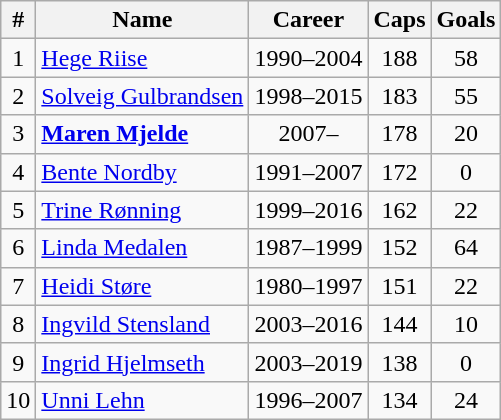<table class="wikitable sortable" style="text-align:center;">
<tr>
<th>#</th>
<th>Name</th>
<th>Career</th>
<th>Caps</th>
<th>Goals</th>
</tr>
<tr>
<td>1</td>
<td align="left"><a href='#'>Hege Riise</a></td>
<td>1990–2004</td>
<td>188</td>
<td>58</td>
</tr>
<tr>
<td>2</td>
<td align="left"><a href='#'>Solveig Gulbrandsen</a></td>
<td>1998–2015</td>
<td>183</td>
<td>55</td>
</tr>
<tr>
<td>3</td>
<td align="left"><strong><a href='#'>Maren Mjelde</a></strong></td>
<td>2007–</td>
<td>178</td>
<td>20</td>
</tr>
<tr>
<td>4</td>
<td align="left"><a href='#'>Bente Nordby</a></td>
<td>1991–2007</td>
<td>172</td>
<td>0</td>
</tr>
<tr>
<td>5</td>
<td align="left"><a href='#'>Trine Rønning</a></td>
<td>1999–2016</td>
<td>162</td>
<td>22</td>
</tr>
<tr>
<td>6</td>
<td align="left"><a href='#'>Linda Medalen</a></td>
<td>1987–1999</td>
<td>152</td>
<td>64</td>
</tr>
<tr>
<td>7</td>
<td align="left"><a href='#'>Heidi Støre</a></td>
<td>1980–1997</td>
<td>151</td>
<td>22</td>
</tr>
<tr>
<td>8</td>
<td align="left"><a href='#'>Ingvild Stensland</a></td>
<td>2003–2016</td>
<td>144</td>
<td>10</td>
</tr>
<tr>
<td>9</td>
<td align="left"><a href='#'>Ingrid Hjelmseth</a></td>
<td>2003–2019</td>
<td>138</td>
<td>0</td>
</tr>
<tr>
<td>10</td>
<td align="left"><a href='#'>Unni Lehn</a></td>
<td>1996–2007</td>
<td>134</td>
<td>24</td>
</tr>
</table>
